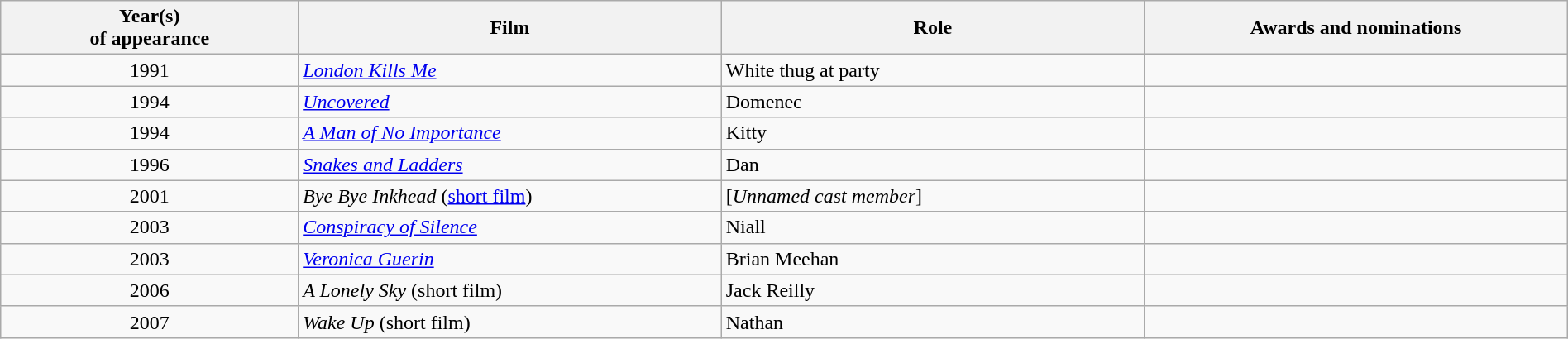<table class=wikitable width=100%>
<tr>
<th width=19%>Year(s)<br>of appearance</th>
<th width=27%>Film</th>
<th width=27%>Role</th>
<th>Awards and nominations</th>
</tr>
<tr valign=top>
<td align=center>1991</td>
<td><em><a href='#'>London Kills Me</a></em></td>
<td>White thug at party</td>
<td></td>
</tr>
<tr valign=top>
<td align=center>1994</td>
<td><em><a href='#'>Uncovered</a></em></td>
<td>Domenec</td>
<td></td>
</tr>
<tr valign=top>
<td align=center>1994</td>
<td><em><a href='#'>A Man of No Importance</a></em></td>
<td>Kitty</td>
<td></td>
</tr>
<tr valign=top>
<td align=center>1996</td>
<td><em><a href='#'>Snakes and Ladders</a></em></td>
<td>Dan</td>
<td></td>
</tr>
<tr valign=top>
<td align=center>2001</td>
<td><em>Bye Bye Inkhead</em> (<a href='#'>short film</a>)</td>
<td>[<em>Unnamed cast member</em>]</td>
<td></td>
</tr>
<tr valign=top>
<td align=center>2003</td>
<td><em><a href='#'>Conspiracy of Silence</a></em></td>
<td>Niall</td>
<td></td>
</tr>
<tr valign=top>
<td align=center>2003</td>
<td><em><a href='#'>Veronica Guerin</a></em></td>
<td>Brian Meehan</td>
<td></td>
</tr>
<tr valign=top>
<td align=center>2006</td>
<td><em>A Lonely Sky</em> (short film)</td>
<td>Jack Reilly</td>
<td></td>
</tr>
<tr valign=top>
<td align=center>2007</td>
<td><em>Wake Up</em> (short film)</td>
<td>Nathan</td>
<td></td>
</tr>
</table>
